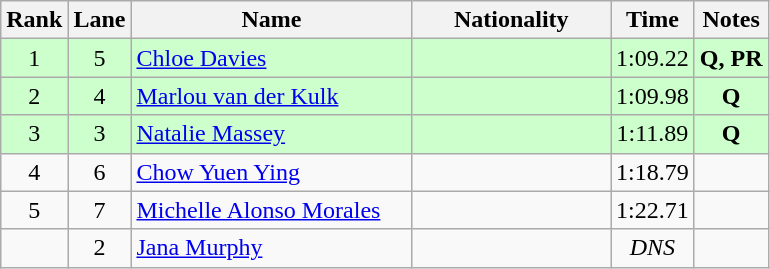<table class="wikitable sortable" style="text-align:center">
<tr>
<th>Rank</th>
<th>Lane</th>
<th style="width:180px">Name</th>
<th style="width:125px">Nationality</th>
<th>Time</th>
<th>Notes</th>
</tr>
<tr style="background:#cfc;">
<td>1</td>
<td>5</td>
<td style="text-align:left;"><a href='#'>Chloe Davies</a></td>
<td style="text-align:left;"></td>
<td>1:09.22</td>
<td><strong>Q, PR</strong></td>
</tr>
<tr style="background:#cfc;">
<td>2</td>
<td>4</td>
<td style="text-align:left;"><a href='#'>Marlou van der Kulk</a></td>
<td style="text-align:left;"></td>
<td>1:09.98</td>
<td><strong>Q</strong></td>
</tr>
<tr style="background:#cfc;">
<td>3</td>
<td>3</td>
<td style="text-align:left;"><a href='#'>Natalie Massey</a></td>
<td style="text-align:left;"></td>
<td>1:11.89</td>
<td><strong>Q</strong></td>
</tr>
<tr>
<td>4</td>
<td>6</td>
<td style="text-align:left;"><a href='#'>Chow Yuen Ying</a></td>
<td style="text-align:left;"></td>
<td>1:18.79</td>
<td></td>
</tr>
<tr>
<td>5</td>
<td>7</td>
<td style="text-align:left;"><a href='#'>Michelle Alonso Morales</a></td>
<td style="text-align:left;"></td>
<td>1:22.71</td>
<td></td>
</tr>
<tr>
<td></td>
<td>2</td>
<td style="text-align:left;"><a href='#'>Jana Murphy</a></td>
<td style="text-align:left;"></td>
<td><em>DNS</em></td>
<td></td>
</tr>
</table>
